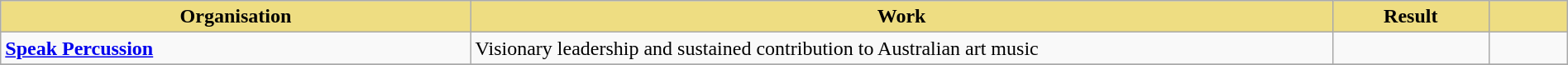<table class="wikitable" width="100%">
<tr>
<th style="width:30%;background:#EEDD82;">Organisation</th>
<th style="width:55%;background:#EEDD82;">Work</th>
<th style="width:10%;background:#EEDD82;">Result</th>
<th style="width:5%;background:#EEDD82;"></th>
</tr>
<tr>
<td><strong><a href='#'>Speak Percussion</a></strong></td>
<td>Visionary leadership and sustained contribution to Australian art music</td>
<td></td>
<td></td>
</tr>
<tr>
</tr>
</table>
